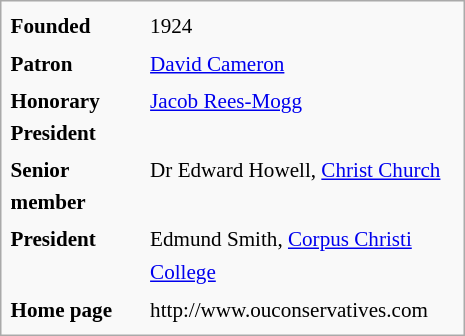<table class="infobox" style="width: 22em; text-align: left; font-size: 88%; line-height: 1.5em">
<tr>
<th>Founded</th>
<td>1924</td>
</tr>
<tr>
<th>Patron</th>
<td><a href='#'>David Cameron</a></td>
</tr>
<tr>
<th>Honorary President</th>
<td><a href='#'>Jacob Rees-Mogg</a></td>
</tr>
<tr>
<th>Senior member</th>
<td>Dr Edward Howell, <a href='#'>Christ Church</a></td>
</tr>
<tr>
<th>President</th>
<td>Edmund Smith, <a href='#'>Corpus Christi College</a></td>
</tr>
<tr>
<th>Home page</th>
<td>http://www.ouconservatives.com</td>
</tr>
</table>
